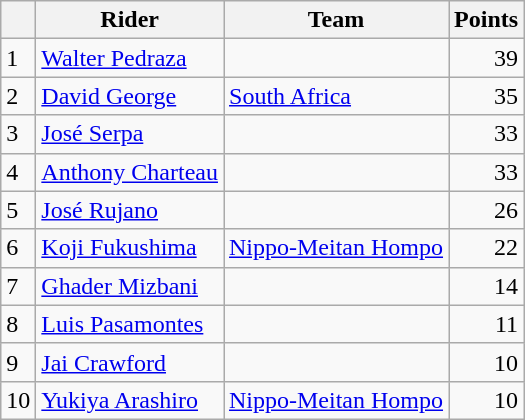<table class=wikitable>
<tr>
<th></th>
<th>Rider</th>
<th>Team</th>
<th>Points</th>
</tr>
<tr>
<td>1</td>
<td> <a href='#'>Walter Pedraza</a></td>
<td></td>
<td align=right>39</td>
</tr>
<tr>
<td>2</td>
<td> <a href='#'>David George</a></td>
<td><a href='#'>South Africa</a></td>
<td align=right>35</td>
</tr>
<tr>
<td>3</td>
<td> <a href='#'>José Serpa</a></td>
<td></td>
<td align=right>33</td>
</tr>
<tr>
<td>4</td>
<td> <a href='#'>Anthony Charteau</a></td>
<td></td>
<td align=right>33</td>
</tr>
<tr>
<td>5</td>
<td> <a href='#'>José Rujano</a></td>
<td></td>
<td align=right>26</td>
</tr>
<tr>
<td>6</td>
<td> <a href='#'>Koji Fukushima</a></td>
<td><a href='#'>Nippo-Meitan Hompo</a></td>
<td align=right>22</td>
</tr>
<tr>
<td>7</td>
<td> <a href='#'>Ghader Mizbani</a></td>
<td></td>
<td align=right>14</td>
</tr>
<tr>
<td>8</td>
<td> <a href='#'>Luis Pasamontes</a></td>
<td></td>
<td align=right>11</td>
</tr>
<tr>
<td>9</td>
<td> <a href='#'>Jai Crawford</a></td>
<td></td>
<td align=right>10</td>
</tr>
<tr>
<td>10</td>
<td> <a href='#'>Yukiya Arashiro</a></td>
<td><a href='#'>Nippo-Meitan Hompo</a></td>
<td align=right>10</td>
</tr>
</table>
